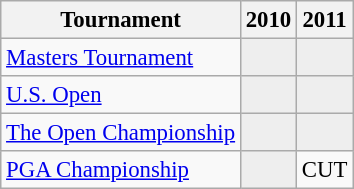<table class="wikitable" style="font-size:95%;text-align:center;">
<tr>
<th>Tournament</th>
<th>2010</th>
<th>2011</th>
</tr>
<tr>
<td align=left><a href='#'>Masters Tournament</a></td>
<td style="background:#eeeeee;"></td>
<td style="background:#eeeeee;"></td>
</tr>
<tr>
<td align=left><a href='#'>U.S. Open</a></td>
<td style="background:#eeeeee;"></td>
<td style="background:#eeeeee;"></td>
</tr>
<tr>
<td align=left><a href='#'>The Open Championship</a></td>
<td style="background:#eeeeee;"></td>
<td style="background:#eeeeee;"></td>
</tr>
<tr>
<td align=left><a href='#'>PGA Championship</a></td>
<td style="background:#eeeeee;"></td>
<td>CUT</td>
</tr>
</table>
